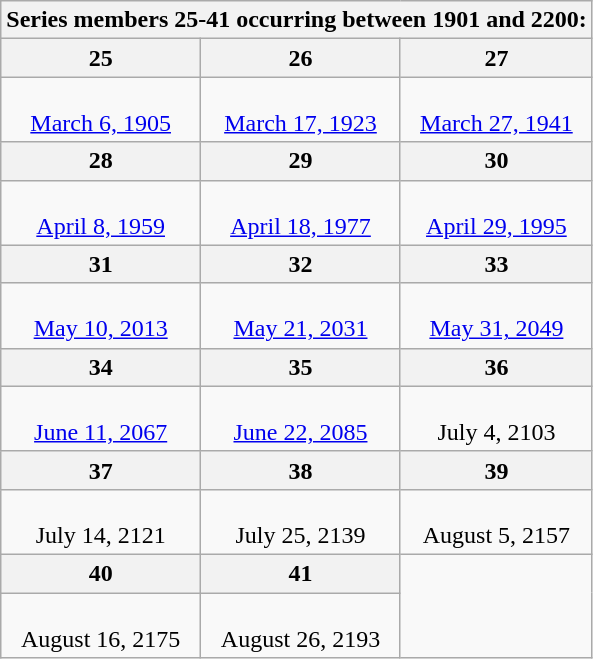<table class="wikitable collapsible collapsed">
<tr>
<th colspan=3>Series members 25-41 occurring between 1901 and 2200:</th>
</tr>
<tr>
<th>25</th>
<th>26</th>
<th>27</th>
</tr>
<tr style="text-align:center;">
<td><br><a href='#'>March 6, 1905</a></td>
<td><br><a href='#'>March 17, 1923</a></td>
<td><br><a href='#'>March 27, 1941</a></td>
</tr>
<tr>
<th>28</th>
<th>29</th>
<th>30</th>
</tr>
<tr style="text-align:center;">
<td><br><a href='#'>April 8, 1959</a></td>
<td><br><a href='#'>April 18, 1977</a></td>
<td><br><a href='#'>April 29, 1995</a></td>
</tr>
<tr>
<th>31</th>
<th>32</th>
<th>33</th>
</tr>
<tr style="text-align:center;">
<td><br><a href='#'>May 10, 2013</a></td>
<td><br><a href='#'>May 21, 2031</a></td>
<td><br><a href='#'>May 31, 2049</a></td>
</tr>
<tr>
<th>34</th>
<th>35</th>
<th>36</th>
</tr>
<tr style="text-align:center;">
<td><br><a href='#'>June 11, 2067</a></td>
<td><br><a href='#'>June 22, 2085</a></td>
<td><br>July 4, 2103</td>
</tr>
<tr>
<th>37</th>
<th>38</th>
<th>39</th>
</tr>
<tr style="text-align:center;">
<td><br>July 14, 2121</td>
<td><br>July 25, 2139</td>
<td><br>August 5, 2157</td>
</tr>
<tr>
<th>40</th>
<th>41</th>
</tr>
<tr style="text-align:center;">
<td><br>August 16, 2175</td>
<td><br>August 26, 2193</td>
</tr>
</table>
